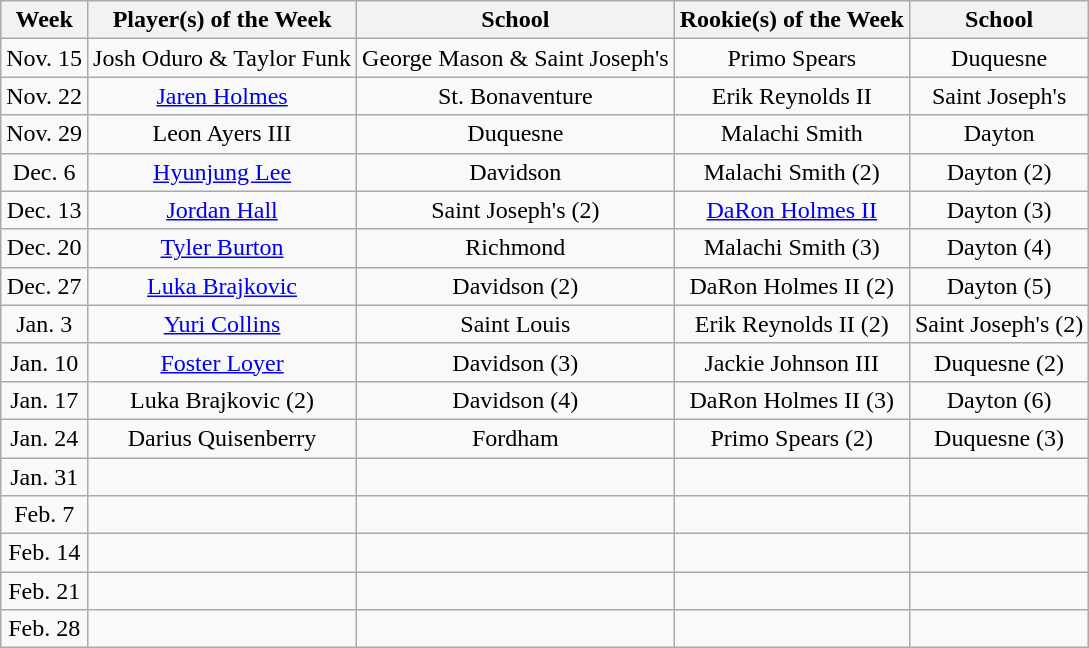<table class="wikitable" style="text-align:center">
<tr>
<th>Week</th>
<th>Player(s) of the Week</th>
<th>School</th>
<th>Rookie(s) of the Week</th>
<th>School</th>
</tr>
<tr>
<td>Nov. 15</td>
<td>Josh Oduro & Taylor Funk</td>
<td>George Mason & Saint Joseph's</td>
<td>Primo Spears</td>
<td>Duquesne</td>
</tr>
<tr>
<td>Nov. 22</td>
<td><a href='#'>Jaren Holmes</a></td>
<td>St. Bonaventure</td>
<td>Erik Reynolds II</td>
<td>Saint Joseph's</td>
</tr>
<tr>
<td>Nov. 29</td>
<td>Leon Ayers III</td>
<td>Duquesne</td>
<td>Malachi Smith</td>
<td>Dayton</td>
</tr>
<tr>
<td>Dec. 6</td>
<td><a href='#'>Hyunjung Lee</a></td>
<td>Davidson</td>
<td>Malachi Smith (2)</td>
<td>Dayton (2)</td>
</tr>
<tr>
<td>Dec. 13</td>
<td><a href='#'>Jordan Hall</a></td>
<td>Saint Joseph's (2)</td>
<td><a href='#'>DaRon Holmes II</a></td>
<td>Dayton (3)</td>
</tr>
<tr>
<td>Dec. 20</td>
<td><a href='#'>Tyler Burton</a></td>
<td>Richmond</td>
<td>Malachi Smith (3)</td>
<td>Dayton (4)</td>
</tr>
<tr>
<td>Dec. 27</td>
<td><a href='#'>Luka Brajkovic</a></td>
<td>Davidson (2)</td>
<td>DaRon Holmes II (2)</td>
<td>Dayton (5)</td>
</tr>
<tr>
<td>Jan. 3</td>
<td><a href='#'>Yuri Collins</a></td>
<td>Saint Louis</td>
<td>Erik Reynolds II (2)</td>
<td>Saint Joseph's (2)</td>
</tr>
<tr>
<td>Jan. 10</td>
<td><a href='#'>Foster Loyer</a></td>
<td>Davidson (3)</td>
<td>Jackie Johnson III</td>
<td>Duquesne (2)</td>
</tr>
<tr>
<td>Jan. 17</td>
<td>Luka Brajkovic (2)</td>
<td>Davidson (4)</td>
<td>DaRon Holmes II (3)</td>
<td>Dayton (6)</td>
</tr>
<tr>
<td>Jan. 24</td>
<td>Darius Quisenberry</td>
<td>Fordham</td>
<td>Primo Spears (2)</td>
<td>Duquesne (3)</td>
</tr>
<tr>
<td>Jan. 31</td>
<td></td>
<td></td>
<td></td>
<td></td>
</tr>
<tr>
<td>Feb. 7</td>
<td></td>
<td></td>
<td></td>
<td></td>
</tr>
<tr>
<td>Feb. 14</td>
<td></td>
<td></td>
<td></td>
<td></td>
</tr>
<tr>
<td>Feb. 21</td>
<td></td>
<td></td>
<td></td>
<td></td>
</tr>
<tr>
<td>Feb. 28</td>
<td></td>
<td></td>
<td></td>
<td></td>
</tr>
</table>
